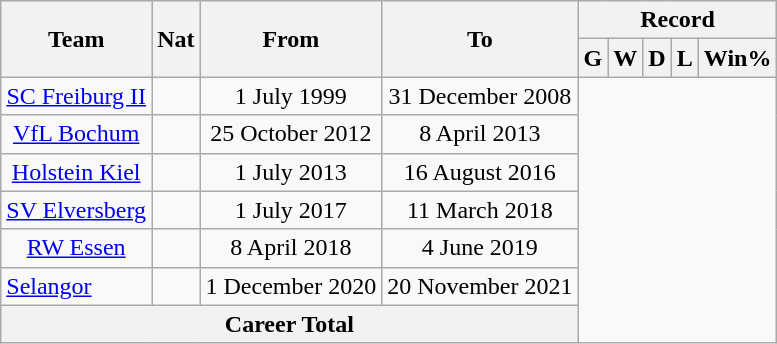<table class="wikitable" style="text-align: center">
<tr>
<th rowspan=2>Team</th>
<th rowspan=2>Nat</th>
<th rowspan=2>From</th>
<th rowspan=2>To</th>
<th colspan=5>Record</th>
</tr>
<tr>
<th>G</th>
<th>W</th>
<th>D</th>
<th>L</th>
<th>Win%</th>
</tr>
<tr>
<td><a href='#'>SC Freiburg II</a></td>
<td></td>
<td>1 July 1999</td>
<td>31 December 2008<br></td>
</tr>
<tr>
<td><a href='#'>VfL Bochum</a></td>
<td></td>
<td>25 October 2012</td>
<td>8 April 2013<br></td>
</tr>
<tr>
<td><a href='#'>Holstein Kiel</a></td>
<td></td>
<td>1 July 2013</td>
<td>16 August 2016<br></td>
</tr>
<tr>
<td><a href='#'>SV Elversberg</a></td>
<td></td>
<td>1 July 2017</td>
<td>11 March 2018<br></td>
</tr>
<tr>
<td><a href='#'>RW Essen</a></td>
<td></td>
<td>8 April 2018</td>
<td>4 June 2019<br></td>
</tr>
<tr>
<td align="left"><a href='#'>Selangor</a></td>
<td></td>
<td align="left">1 December 2020</td>
<td align="left">20 November 2021 <br></td>
</tr>
<tr>
<th colspan="4">Career Total<br></th>
</tr>
</table>
